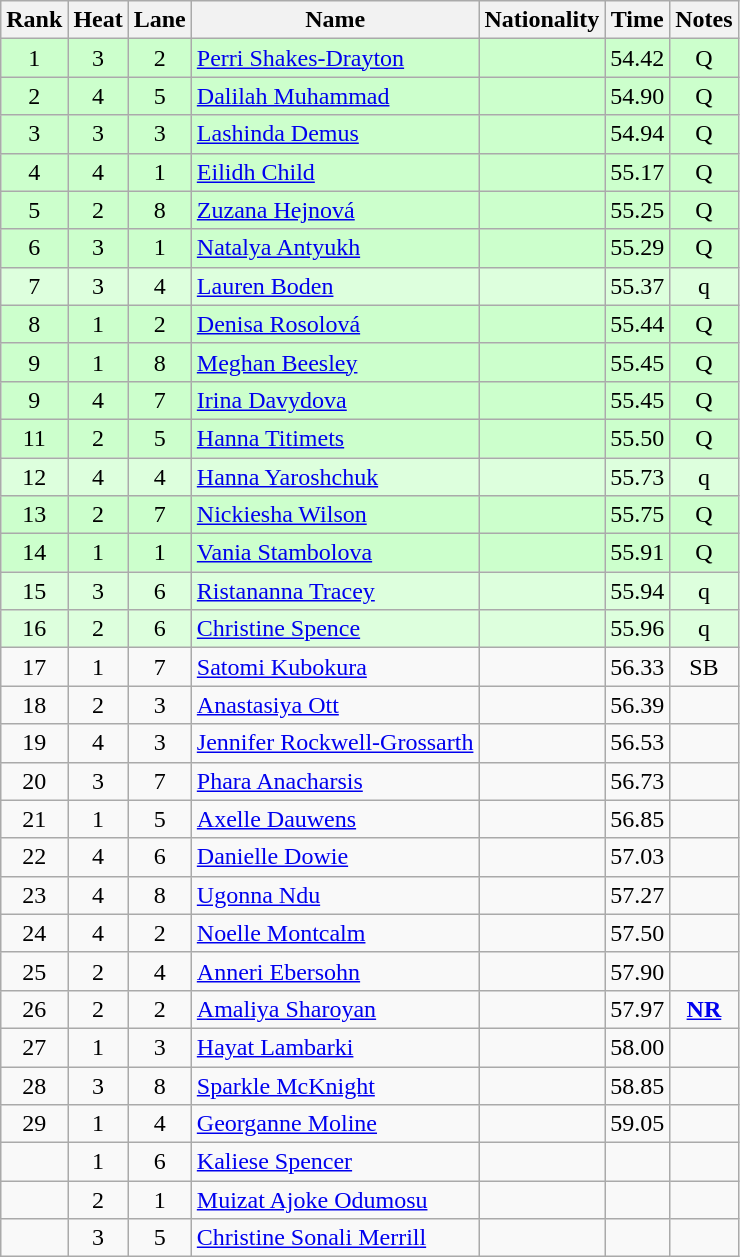<table class="wikitable sortable" style="text-align:center">
<tr>
<th>Rank</th>
<th>Heat</th>
<th>Lane</th>
<th>Name</th>
<th>Nationality</th>
<th>Time</th>
<th>Notes</th>
</tr>
<tr bgcolor=ccffcc>
<td>1</td>
<td>3</td>
<td>2</td>
<td align=left><a href='#'>Perri Shakes-Drayton</a></td>
<td align=left></td>
<td>54.42</td>
<td>Q</td>
</tr>
<tr bgcolor=ccffcc>
<td>2</td>
<td>4</td>
<td>5</td>
<td align=left><a href='#'>Dalilah Muhammad</a></td>
<td align=left></td>
<td>54.90</td>
<td>Q</td>
</tr>
<tr bgcolor=ccffcc>
<td>3</td>
<td>3</td>
<td>3</td>
<td align=left><a href='#'>Lashinda Demus</a></td>
<td align=left></td>
<td>54.94</td>
<td>Q</td>
</tr>
<tr bgcolor=ccffcc>
<td>4</td>
<td>4</td>
<td>1</td>
<td align=left><a href='#'>Eilidh Child</a></td>
<td align=left></td>
<td>55.17</td>
<td>Q</td>
</tr>
<tr bgcolor=ccffcc>
<td>5</td>
<td>2</td>
<td>8</td>
<td align=left><a href='#'>Zuzana Hejnová</a></td>
<td align=left></td>
<td>55.25</td>
<td>Q</td>
</tr>
<tr bgcolor=ccffcc>
<td>6</td>
<td>3</td>
<td>1</td>
<td align=left><a href='#'>Natalya Antyukh</a></td>
<td align=left></td>
<td>55.29</td>
<td>Q</td>
</tr>
<tr bgcolor=ddffdd>
<td>7</td>
<td>3</td>
<td>4</td>
<td align=left><a href='#'>Lauren Boden</a></td>
<td align=left></td>
<td>55.37</td>
<td>q</td>
</tr>
<tr bgcolor=ccffcc>
<td>8</td>
<td>1</td>
<td>2</td>
<td align=left><a href='#'>Denisa Rosolová</a></td>
<td align=left></td>
<td>55.44</td>
<td>Q</td>
</tr>
<tr bgcolor=ccffcc>
<td>9</td>
<td>1</td>
<td>8</td>
<td align=left><a href='#'>Meghan Beesley</a></td>
<td align=left></td>
<td>55.45</td>
<td>Q</td>
</tr>
<tr bgcolor=ccffcc>
<td>9</td>
<td>4</td>
<td>7</td>
<td align=left><a href='#'>Irina Davydova</a></td>
<td align=left></td>
<td>55.45</td>
<td>Q</td>
</tr>
<tr bgcolor=ccffcc>
<td>11</td>
<td>2</td>
<td>5</td>
<td align=left><a href='#'>Hanna Titimets</a></td>
<td align=left></td>
<td>55.50</td>
<td>Q</td>
</tr>
<tr bgcolor=ddffdd>
<td>12</td>
<td>4</td>
<td>4</td>
<td align=left><a href='#'>Hanna Yaroshchuk</a></td>
<td align=left></td>
<td>55.73</td>
<td>q</td>
</tr>
<tr bgcolor=ccffcc>
<td>13</td>
<td>2</td>
<td>7</td>
<td align=left><a href='#'>Nickiesha Wilson</a></td>
<td align=left></td>
<td>55.75</td>
<td>Q</td>
</tr>
<tr bgcolor=ccffcc>
<td>14</td>
<td>1</td>
<td>1</td>
<td align=left><a href='#'>Vania Stambolova</a></td>
<td align=left></td>
<td>55.91</td>
<td>Q</td>
</tr>
<tr bgcolor=ddffdd>
<td>15</td>
<td>3</td>
<td>6</td>
<td align=left><a href='#'>Ristananna Tracey</a></td>
<td align=left></td>
<td>55.94</td>
<td>q</td>
</tr>
<tr bgcolor=ddffdd>
<td>16</td>
<td>2</td>
<td>6</td>
<td align=left><a href='#'>Christine Spence</a></td>
<td align=left></td>
<td>55.96</td>
<td>q</td>
</tr>
<tr>
<td>17</td>
<td>1</td>
<td>7</td>
<td align=left><a href='#'>Satomi Kubokura</a></td>
<td align=left></td>
<td>56.33</td>
<td>SB</td>
</tr>
<tr>
<td>18</td>
<td>2</td>
<td>3</td>
<td align=left><a href='#'>Anastasiya Ott</a></td>
<td align=left></td>
<td>56.39</td>
<td></td>
</tr>
<tr>
<td>19</td>
<td>4</td>
<td>3</td>
<td align=left><a href='#'>Jennifer Rockwell-Grossarth</a></td>
<td align=left></td>
<td>56.53</td>
<td></td>
</tr>
<tr>
<td>20</td>
<td>3</td>
<td>7</td>
<td align=left><a href='#'>Phara Anacharsis</a></td>
<td align=left></td>
<td>56.73</td>
<td></td>
</tr>
<tr>
<td>21</td>
<td>1</td>
<td>5</td>
<td align=left><a href='#'>Axelle Dauwens</a></td>
<td align=left></td>
<td>56.85</td>
<td></td>
</tr>
<tr>
<td>22</td>
<td>4</td>
<td>6</td>
<td align=left><a href='#'>Danielle Dowie</a></td>
<td align=left></td>
<td>57.03</td>
<td></td>
</tr>
<tr>
<td>23</td>
<td>4</td>
<td>8</td>
<td align=left><a href='#'>Ugonna Ndu</a></td>
<td align=left></td>
<td>57.27</td>
<td></td>
</tr>
<tr>
<td>24</td>
<td>4</td>
<td>2</td>
<td align=left><a href='#'>Noelle Montcalm</a></td>
<td align=left></td>
<td>57.50</td>
<td></td>
</tr>
<tr>
<td>25</td>
<td>2</td>
<td>4</td>
<td align=left><a href='#'>Anneri Ebersohn</a></td>
<td align=left></td>
<td>57.90</td>
<td></td>
</tr>
<tr>
<td>26</td>
<td>2</td>
<td>2</td>
<td align=left><a href='#'>Amaliya Sharoyan</a></td>
<td align=left></td>
<td>57.97</td>
<td><strong><a href='#'>NR</a></strong></td>
</tr>
<tr>
<td>27</td>
<td>1</td>
<td>3</td>
<td align=left><a href='#'>Hayat Lambarki</a></td>
<td align=left></td>
<td>58.00</td>
<td></td>
</tr>
<tr>
<td>28</td>
<td>3</td>
<td>8</td>
<td align=left><a href='#'>Sparkle McKnight</a></td>
<td align=left></td>
<td>58.85</td>
<td></td>
</tr>
<tr>
<td>29</td>
<td>1</td>
<td>4</td>
<td align=left><a href='#'>Georganne Moline</a></td>
<td align=left></td>
<td>59.05</td>
<td></td>
</tr>
<tr>
<td></td>
<td>1</td>
<td>6</td>
<td align=left><a href='#'>Kaliese Spencer</a></td>
<td align=left></td>
<td></td>
<td></td>
</tr>
<tr>
<td></td>
<td>2</td>
<td>1</td>
<td align=left><a href='#'>Muizat Ajoke Odumosu</a></td>
<td align=left></td>
<td></td>
<td></td>
</tr>
<tr>
<td></td>
<td>3</td>
<td>5</td>
<td align=left><a href='#'>Christine Sonali Merrill</a></td>
<td align=left></td>
<td></td>
<td></td>
</tr>
</table>
